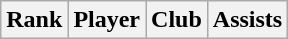<table class="wikitable" style="text-align:center">
<tr>
<th>Rank</th>
<th>Player</th>
<th>Club</th>
<th>Assists</th>
</tr>
</table>
